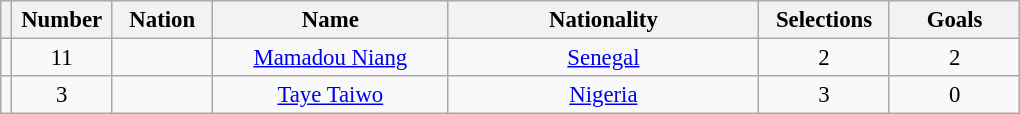<table class="wikitable" style="font-size: 95%; text-align: center;">
<tr>
<th></th>
<th width=60>Number</th>
<th width=60>Nation</th>
<th width=150>Name</th>
<th width=200>Nationality</th>
<th width=80>Selections</th>
<th width=80>Goals</th>
</tr>
<tr>
<td></td>
<td>11</td>
<td></td>
<td><a href='#'>Mamadou Niang</a></td>
<td>  <a href='#'>Senegal</a></td>
<td>2</td>
<td>2</td>
</tr>
<tr>
<td></td>
<td>3</td>
<td></td>
<td><a href='#'>Taye Taiwo</a></td>
<td> <a href='#'>Nigeria</a></td>
<td>3</td>
<td>0</td>
</tr>
</table>
